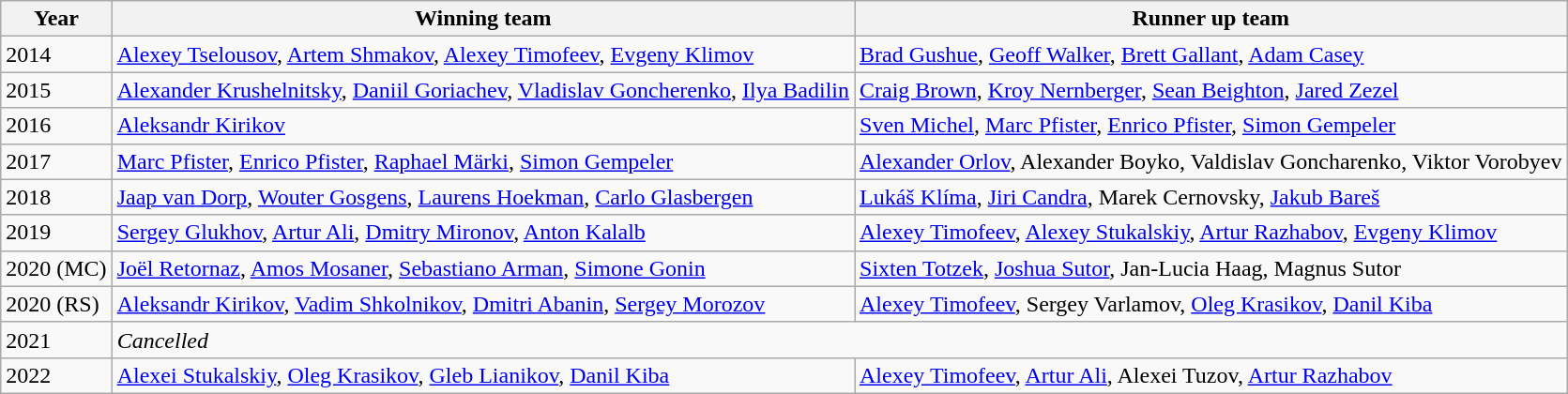<table class="wikitable">
<tr>
<th>Year</th>
<th>Winning team</th>
<th>Runner up team</th>
</tr>
<tr>
<td>2014</td>
<td> <a href='#'>Alexey Tselousov</a>, <a href='#'>Artem Shmakov</a>, <a href='#'>Alexey Timofeev</a>, <a href='#'>Evgeny Klimov</a></td>
<td> <a href='#'>Brad Gushue</a>, <a href='#'>Geoff Walker</a>, <a href='#'>Brett Gallant</a>, <a href='#'>Adam Casey</a></td>
</tr>
<tr>
<td>2015</td>
<td> <a href='#'>Alexander Krushelnitsky</a>, <a href='#'>Daniil Goriachev</a>, <a href='#'>Vladislav Goncherenko</a>, <a href='#'>Ilya Badilin</a></td>
<td> <a href='#'>Craig Brown</a>, <a href='#'>Kroy Nernberger</a>, <a href='#'>Sean Beighton</a>, <a href='#'>Jared Zezel</a></td>
</tr>
<tr>
<td>2016</td>
<td> <a href='#'>Aleksandr Kirikov</a></td>
<td> <a href='#'>Sven Michel</a>, <a href='#'>Marc Pfister</a>, <a href='#'>Enrico Pfister</a>, <a href='#'>Simon Gempeler</a></td>
</tr>
<tr>
<td>2017</td>
<td> <a href='#'>Marc Pfister</a>, <a href='#'>Enrico Pfister</a>, <a href='#'>Raphael Märki</a>, <a href='#'>Simon Gempeler</a></td>
<td> <a href='#'>Alexander Orlov</a>, Alexander Boyko, Valdislav Goncharenko, Viktor Vorobyev</td>
</tr>
<tr>
<td>2018</td>
<td> <a href='#'>Jaap van Dorp</a>, <a href='#'>Wouter Gosgens</a>, <a href='#'>Laurens Hoekman</a>, <a href='#'>Carlo Glasbergen</a></td>
<td> <a href='#'>Lukáš Klíma</a>, <a href='#'>Jiri Candra</a>, Marek Cernovsky, <a href='#'>Jakub Bareš</a></td>
</tr>
<tr>
<td>2019</td>
<td> <a href='#'>Sergey Glukhov</a>, <a href='#'>Artur Ali</a>, <a href='#'>Dmitry Mironov</a>, <a href='#'>Anton Kalalb</a></td>
<td> <a href='#'>Alexey Timofeev</a>, <a href='#'>Alexey Stukalskiy</a>, <a href='#'>Artur Razhabov</a>, <a href='#'>Evgeny Klimov</a></td>
</tr>
<tr>
<td>2020 (MC)</td>
<td> <a href='#'>Joël Retornaz</a>, <a href='#'>Amos Mosaner</a>, <a href='#'>Sebastiano Arman</a>, <a href='#'>Simone Gonin</a></td>
<td> <a href='#'>Sixten Totzek</a>, <a href='#'>Joshua Sutor</a>, Jan-Lucia Haag, Magnus Sutor</td>
</tr>
<tr>
<td>2020 (RS)</td>
<td> <a href='#'>Aleksandr Kirikov</a>, <a href='#'>Vadim Shkolnikov</a>, <a href='#'>Dmitri Abanin</a>, <a href='#'>Sergey Morozov</a></td>
<td> <a href='#'>Alexey Timofeev</a>, Sergey Varlamov, <a href='#'>Oleg Krasikov</a>, <a href='#'>Danil Kiba</a></td>
</tr>
<tr>
<td>2021</td>
<td colspan="2"><em>Cancelled</em></td>
</tr>
<tr>
<td>2022</td>
<td> <a href='#'>Alexei Stukalskiy</a>, <a href='#'>Oleg Krasikov</a>, <a href='#'>Gleb Lianikov</a>, <a href='#'>Danil Kiba</a></td>
<td> <a href='#'>Alexey Timofeev</a>, <a href='#'>Artur Ali</a>, Alexei Tuzov, <a href='#'>Artur Razhabov</a></td>
</tr>
</table>
